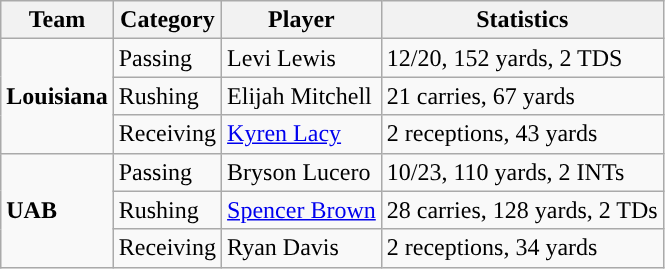<table class="wikitable" style="float: left;">
<tr>
<th>Team</th>
<th>Category</th>
<th>Player</th>
<th>Statistics</th>
</tr>
<tr>
<td rowspan=3><strong>Louisiana</strong></td>
<td>Passing</td>
<td>Levi Lewis</td>
<td>12/20, 152 yards, 2 TDS</td>
</tr>
<tr>
<td>Rushing</td>
<td>Elijah Mitchell</td>
<td>21 carries, 67 yards</td>
</tr>
<tr>
<td>Receiving</td>
<td><a href='#'>Kyren Lacy</a></td>
<td>2 receptions, 43 yards</td>
</tr>
<tr>
<td rowspan=3><strong>UAB</strong></td>
<td>Passing</td>
<td>Bryson Lucero</td>
<td>10/23, 110 yards, 2 INTs</td>
</tr>
<tr>
<td>Rushing</td>
<td><a href='#'>Spencer Brown</a></td>
<td>28 carries, 128 yards, 2 TDs</td>
</tr>
<tr>
<td>Receiving</td>
<td>Ryan Davis</td>
<td>2 receptions, 34 yards</td>
</tr>
</table>
